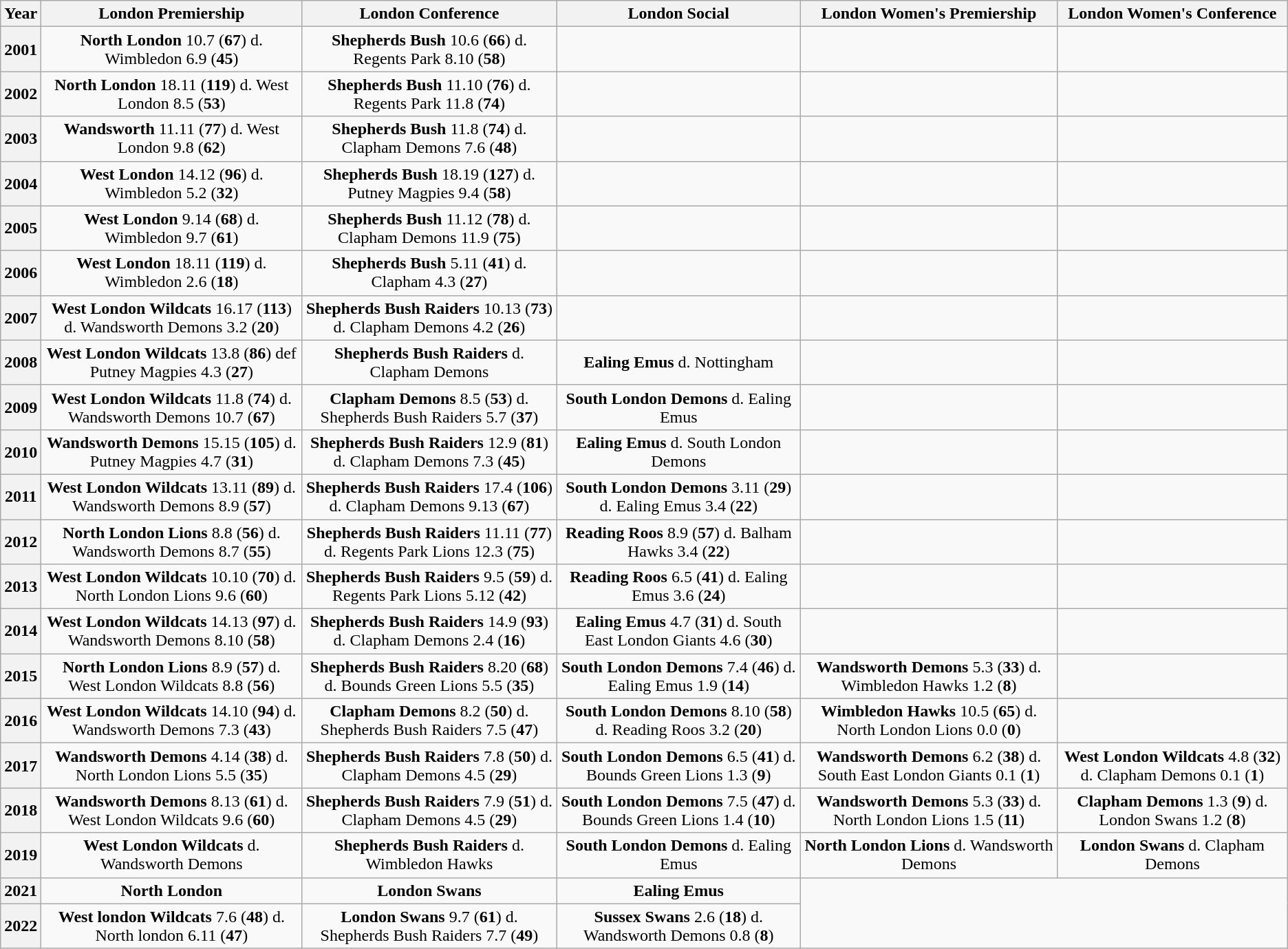<table class="wikitable" style="text-align:center">
<tr>
<th>Year</th>
<th>London Premiership</th>
<th>London Conference</th>
<th>London Social</th>
<th>London Women's Premiership</th>
<th>London Women's Conference</th>
</tr>
<tr>
<th>2001</th>
<td><strong>North London</strong> 10.7 (<strong>67</strong>) d. Wimbledon 6.9 (<strong>45</strong>)</td>
<td><strong>Shepherds Bush</strong> 10.6 (<strong>66</strong>) d. Regents Park 8.10 (<strong>58</strong>)</td>
<td></td>
<td></td>
<td></td>
</tr>
<tr>
<th>2002</th>
<td><strong>North London</strong> 18.11 (<strong>119</strong>) d. West London 8.5 (<strong>53</strong>)</td>
<td><strong>Shepherds Bush</strong> 11.10 (<strong>76</strong>) d. Regents Park 11.8 (<strong>74</strong>)</td>
<td></td>
<td></td>
<td></td>
</tr>
<tr>
<th>2003</th>
<td><strong>Wandsworth</strong> 11.11 (<strong>77</strong>) d. West London 9.8 (<strong>62</strong>)</td>
<td><strong>Shepherds Bush</strong> 11.8 (<strong>74</strong>) d. Clapham Demons 7.6 (<strong>48</strong>)</td>
<td></td>
<td></td>
<td></td>
</tr>
<tr>
<th>2004</th>
<td><strong>West London</strong> 14.12 (<strong>96</strong>) d. Wimbledon 5.2 (<strong>32</strong>)</td>
<td><strong>Shepherds Bush</strong> 18.19 (<strong>127</strong>) d. Putney Magpies 9.4 (<strong>58</strong>)</td>
<td></td>
<td></td>
<td></td>
</tr>
<tr>
<th>2005</th>
<td><strong>West London</strong> 9.14 (<strong>68</strong>) d. Wimbledon 9.7 (<strong>61</strong>)</td>
<td><strong>Shepherds Bush</strong> 11.12 (<strong>78</strong>) d. Clapham Demons 11.9 (<strong>75</strong>)</td>
<td></td>
<td></td>
<td></td>
</tr>
<tr>
<th>2006</th>
<td><strong>West London</strong> 18.11 (<strong>119</strong>) d. Wimbledon 2.6 (<strong>18</strong>)</td>
<td><strong>Shepherds Bush</strong> 5.11 (<strong>41</strong>) d. Clapham 4.3 (<strong>27</strong>)</td>
<td></td>
<td></td>
<td></td>
</tr>
<tr>
<th>2007</th>
<td><strong>West London Wildcats</strong> 16.17 (<strong>113</strong>) d. Wandsworth Demons 3.2 (<strong>20</strong>)</td>
<td><strong>Shepherds Bush Raiders</strong> 10.13 (<strong>73</strong>) d. Clapham Demons 4.2 (<strong>26</strong>)</td>
<td></td>
<td></td>
<td></td>
</tr>
<tr>
<th>2008</th>
<td><strong>West London Wildcats</strong> 13.8 (<strong>86</strong>) def Putney Magpies 4.3 (<strong>27</strong>)</td>
<td><strong>Shepherds Bush Raiders</strong> d. Clapham Demons</td>
<td><strong>Ealing Emus</strong> d. Nottingham</td>
<td></td>
<td></td>
</tr>
<tr>
<th>2009</th>
<td><strong>West London Wildcats</strong> 11.8 (<strong>74</strong>) d. Wandsworth Demons 10.7 (<strong>67</strong>)</td>
<td><strong>Clapham Demons</strong> 8.5 (<strong>53</strong>) d. Shepherds Bush Raiders 5.7 (<strong>37</strong>)</td>
<td><strong>South London Demons</strong> d. Ealing Emus</td>
<td></td>
<td></td>
</tr>
<tr>
<th>2010</th>
<td><strong>Wandsworth Demons</strong> 15.15 (<strong>105</strong>) d. Putney Magpies 4.7 (<strong>31</strong>)</td>
<td><strong>Shepherds Bush Raiders</strong> 12.9 (<strong>81</strong>) d. Clapham Demons 7.3 (<strong>45</strong>)</td>
<td><strong>Ealing Emus</strong> d. South London Demons</td>
<td></td>
<td></td>
</tr>
<tr>
<th>2011</th>
<td><strong>West London Wildcats</strong> 13.11 (<strong>89</strong>) d. Wandsworth Demons 8.9 (<strong>57</strong>)</td>
<td><strong>Shepherds Bush Raiders</strong> 17.4 (<strong>106</strong>) d. Clapham Demons 9.13 (<strong>67</strong>)</td>
<td><strong>South London Demons</strong> 3.11 (<strong>29</strong>) d. Ealing Emus 3.4 (<strong>22</strong>)</td>
<td></td>
<td></td>
</tr>
<tr>
<th>2012</th>
<td><strong>North London Lions</strong> 8.8 (<strong>56</strong>) d. Wandsworth Demons 8.7 (<strong>55</strong>)</td>
<td><strong>Shepherds Bush Raiders</strong> 11.11 (<strong>77</strong>) d. Regents Park Lions 12.3 (<strong>75</strong>)</td>
<td><strong>Reading Roos</strong> 8.9 (<strong>57</strong>) d. Balham Hawks 3.4 (<strong>22</strong>)</td>
<td></td>
<td></td>
</tr>
<tr>
<th>2013</th>
<td><strong>West London Wildcats</strong> 10.10 (<strong>70</strong>) d. North London Lions 9.6 (<strong>60</strong>)</td>
<td><strong>Shepherds Bush Raiders</strong> 9.5 (<strong>59</strong>) d. Regents Park Lions 5.12 (<strong>42</strong>)</td>
<td><strong>Reading Roos</strong> 6.5 (<strong>41</strong>) d. Ealing Emus 3.6 (<strong>24</strong>)</td>
<td></td>
<td></td>
</tr>
<tr>
<th>2014</th>
<td><strong>West London Wildcats</strong> 14.13 (<strong>97</strong>) d. Wandsworth Demons 8.10 (<strong>58</strong>)</td>
<td><strong>Shepherds Bush Raiders</strong> 14.9 (<strong>93</strong>) d. Clapham Demons 2.4 (<strong>16</strong>)</td>
<td><strong>Ealing Emus</strong> 4.7 (<strong>31</strong>) d. South East London Giants 4.6 (<strong>30</strong>)</td>
<td></td>
<td></td>
</tr>
<tr>
<th>2015</th>
<td><strong>North London Lions</strong> 8.9 (<strong>57</strong>) d. West London Wildcats 8.8 (<strong>56</strong>)</td>
<td><strong>Shepherds Bush Raiders</strong> 8.20 (<strong>68</strong>) d. Bounds Green Lions 5.5 (<strong>35</strong>)</td>
<td><strong>South London Demons</strong> 7.4 (<strong>46</strong>) d. Ealing Emus 1.9 (<strong>14</strong>)</td>
<td><strong>Wandsworth Demons</strong> 5.3 (<strong>33</strong>) d. Wimbledon Hawks 1.2 (<strong>8</strong>)</td>
<td></td>
</tr>
<tr>
<th>2016</th>
<td><strong>West London Wildcats</strong> 14.10 (<strong>94</strong>) d. Wandsworth Demons 7.3 (<strong>43</strong>)</td>
<td><strong>Clapham Demons</strong> 8.2 (<strong>50</strong>) d. Shepherds Bush Raiders 7.5 (<strong>47</strong>)</td>
<td><strong>South London Demons</strong> 8.10 (<strong>58</strong>) d. Reading Roos 3.2 (<strong>20</strong>)</td>
<td><strong>Wimbledon Hawks</strong> 10.5 (<strong>65</strong>) d. North London Lions 0.0 (<strong>0</strong>)</td>
<td></td>
</tr>
<tr>
<th>2017</th>
<td><strong>Wandsworth Demons</strong> 4.14 (<strong>38</strong>) d. North London Lions 5.5 (<strong>35</strong>)</td>
<td><strong>Shepherds Bush Raiders</strong> 7.8 (<strong>50</strong>) d. Clapham Demons 4.5 (<strong>29</strong>)</td>
<td><strong>South London Demons</strong> 6.5 (<strong>41</strong>) d. Bounds Green Lions 1.3 (<strong>9</strong>)</td>
<td><strong>Wandsworth Demons</strong> 6.2 (<strong>38</strong>) d. South East London Giants 0.1 (<strong>1</strong>)</td>
<td><strong>West London Wildcats</strong> 4.8 (<strong>32</strong>) d. Clapham Demons 0.1 (<strong>1</strong>)</td>
</tr>
<tr>
<th>2018</th>
<td><strong>Wandsworth Demons</strong> 8.13 (<strong>61</strong>) d. West London Wildcats 9.6 (<strong>60</strong>)</td>
<td><strong>Shepherds Bush Raiders</strong> 7.9 (<strong>51</strong>) d. Clapham Demons 4.5 (<strong>29</strong>)</td>
<td><strong>South London Demons</strong> 7.5 (<strong>47</strong>) d. Bounds Green Lions 1.4 (<strong>10</strong>)</td>
<td><strong>Wandsworth Demons</strong> 5.3 (<strong>33</strong>) d. North London Lions 1.5 (<strong>11</strong>)</td>
<td><strong>Clapham Demons</strong> 1.3 (<strong>9</strong>) d. London Swans 1.2 (<strong>8</strong>)</td>
</tr>
<tr>
<th>2019</th>
<td><strong>West London Wildcats  </strong>d. Wandsworth Demons</td>
<td><strong>Shepherds Bush Raiders </strong>d. Wimbledon Hawks</td>
<td><strong>South London Demons </strong>d. Ealing Emus</td>
<td><strong>North London Lions  </strong>d. Wandsworth Demons</td>
<td><strong>London Swans </strong>d. Clapham Demons</td>
</tr>
<tr>
<th>2021</th>
<td><strong>North London</strong></td>
<td><strong>London Swans</strong></td>
<td><strong>Ealing Emus</strong></td>
</tr>
<tr>
<th>2022</th>
<td><strong>West london Wildcats</strong> 7.6 (<strong>48</strong>) d. North london 6.11 (<strong>47</strong>)</td>
<td><strong>London Swans</strong> 9.7 (<strong>61</strong>) d. Shepherds Bush Raiders 7.7 (<strong>49</strong>)</td>
<td><strong>Sussex Swans</strong> 2.6 (<strong>18</strong>) d. Wandsworth Demons 0.8 (<strong>8</strong>)</td>
</tr>
</table>
